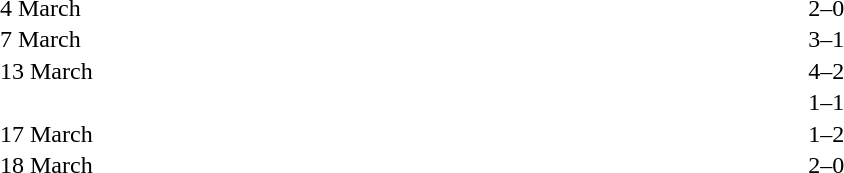<table cellspacing=1 width=70%>
<tr>
<th width=25%></th>
<th width=30%></th>
<th width=15%></th>
<th width=30%></th>
</tr>
<tr>
<td>4 March</td>
<td align=right></td>
<td align=center>2–0</td>
<td></td>
</tr>
<tr>
<td>7 March</td>
<td align=right></td>
<td align=center>3–1</td>
<td></td>
</tr>
<tr>
<td>13 March</td>
<td align=right></td>
<td align=center>4–2</td>
<td></td>
</tr>
<tr>
<td></td>
<td align=right></td>
<td align=center>1–1</td>
<td></td>
</tr>
<tr>
<td>17 March</td>
<td align=right></td>
<td align=center>1–2</td>
<td></td>
</tr>
<tr>
<td>18 March</td>
<td align=right></td>
<td align=center>2–0</td>
<td></td>
</tr>
</table>
